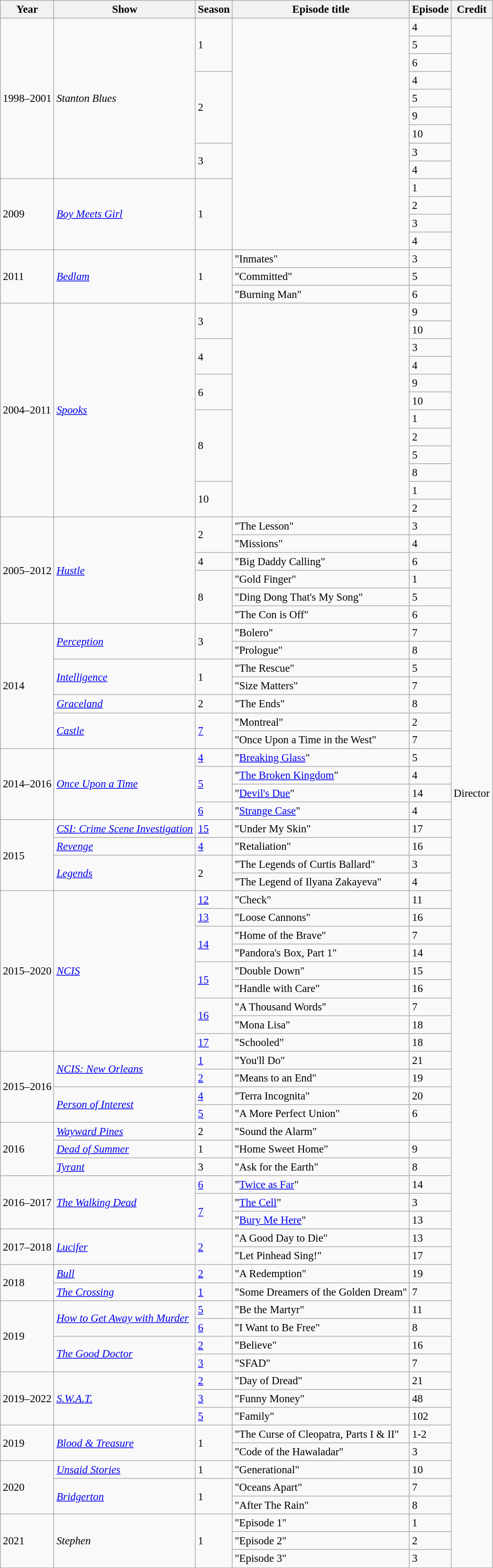<table class="wikitable" style="font-size: 95%;">
<tr>
<th>Year</th>
<th>Show</th>
<th>Season</th>
<th>Episode title</th>
<th>Episode</th>
<th>Credit</th>
</tr>
<tr>
<td rowspan=9>1998–2001</td>
<td rowspan=9><em>Stanton Blues</em></td>
<td rowspan=3>1</td>
<td rowspan=13></td>
<td>4</td>
<td rowspan=87>Director</td>
</tr>
<tr>
<td>5</td>
</tr>
<tr>
<td>6</td>
</tr>
<tr>
<td rowspan=4>2</td>
<td>4</td>
</tr>
<tr>
<td>5</td>
</tr>
<tr>
<td>9</td>
</tr>
<tr>
<td>10</td>
</tr>
<tr>
<td rowspan=2>3</td>
<td>3</td>
</tr>
<tr>
<td>4</td>
</tr>
<tr>
<td rowspan=4>2009</td>
<td rowspan=4><em><a href='#'>Boy Meets Girl</a></em></td>
<td rowspan=4>1</td>
<td>1</td>
</tr>
<tr>
<td>2</td>
</tr>
<tr>
<td>3</td>
</tr>
<tr>
<td>4</td>
</tr>
<tr>
<td rowspan=3>2011</td>
<td rowspan=3><em><a href='#'>Bedlam</a></em></td>
<td rowspan=3>1</td>
<td>"Inmates"</td>
<td>3</td>
</tr>
<tr>
<td>"Committed"</td>
<td>5</td>
</tr>
<tr>
<td>"Burning Man"</td>
<td>6</td>
</tr>
<tr>
<td rowspan=12>2004–2011</td>
<td rowspan=12><em><a href='#'>Spooks</a></em></td>
<td rowspan=2>3</td>
<td rowspan=12></td>
<td>9</td>
</tr>
<tr>
<td>10</td>
</tr>
<tr>
<td rowspan=2>4</td>
<td>3</td>
</tr>
<tr>
<td>4</td>
</tr>
<tr>
<td rowspan=2>6</td>
<td>9</td>
</tr>
<tr>
<td>10</td>
</tr>
<tr>
<td rowspan=4>8</td>
<td>1</td>
</tr>
<tr>
<td>2</td>
</tr>
<tr>
<td>5</td>
</tr>
<tr>
<td>8</td>
</tr>
<tr>
<td rowspan=2>10</td>
<td>1</td>
</tr>
<tr>
<td>2</td>
</tr>
<tr>
<td rowspan=6>2005–2012</td>
<td rowspan=6><em><a href='#'>Hustle</a></em></td>
<td rowspan=2>2</td>
<td>"The Lesson"</td>
<td>3</td>
</tr>
<tr>
<td>"Missions"</td>
<td>4</td>
</tr>
<tr>
<td>4</td>
<td>"Big Daddy Calling"</td>
<td>6</td>
</tr>
<tr>
<td rowspan=3>8</td>
<td>"Gold Finger"</td>
<td>1</td>
</tr>
<tr>
<td>"Ding Dong That's My Song"</td>
<td>5</td>
</tr>
<tr>
<td>"The Con is Off"</td>
<td>6</td>
</tr>
<tr>
<td rowspan=7>2014</td>
<td rowspan=2><em><a href='#'>Perception</a></em></td>
<td rowspan=2>3</td>
<td>"Bolero"</td>
<td>7</td>
</tr>
<tr>
<td>"Prologue"</td>
<td>8</td>
</tr>
<tr>
<td rowspan=2><em><a href='#'>Intelligence</a></em></td>
<td rowspan=2>1</td>
<td>"The Rescue"</td>
<td>5</td>
</tr>
<tr>
<td>"Size Matters"</td>
<td>7</td>
</tr>
<tr>
<td><em><a href='#'>Graceland</a></em></td>
<td>2</td>
<td>"The Ends"</td>
<td>8</td>
</tr>
<tr>
<td rowspan=2><em><a href='#'>Castle</a></em></td>
<td rowspan=2><a href='#'>7</a></td>
<td>"Montreal"</td>
<td>2</td>
</tr>
<tr>
<td>"Once Upon a Time in the West"</td>
<td>7</td>
</tr>
<tr>
<td rowspan=4>2014–2016</td>
<td rowspan=4><em><a href='#'>Once Upon a Time</a></em></td>
<td><a href='#'>4</a></td>
<td>"<a href='#'>Breaking Glass</a>"</td>
<td>5</td>
</tr>
<tr>
<td rowspan=2><a href='#'>5</a></td>
<td>"<a href='#'>The Broken Kingdom</a>"</td>
<td>4</td>
</tr>
<tr>
<td>"<a href='#'>Devil's Due</a>"</td>
<td>14</td>
</tr>
<tr>
<td><a href='#'>6</a></td>
<td>"<a href='#'>Strange Case</a>"</td>
<td>4</td>
</tr>
<tr>
<td rowspan=4>2015</td>
<td><em><a href='#'>CSI: Crime Scene Investigation</a></em></td>
<td><a href='#'>15</a></td>
<td>"Under My Skin"</td>
<td>17</td>
</tr>
<tr>
<td><em><a href='#'>Revenge</a></em></td>
<td><a href='#'>4</a></td>
<td>"Retaliation"</td>
<td>16</td>
</tr>
<tr>
<td rowspan=2><em><a href='#'>Legends</a></em></td>
<td rowspan=2>2</td>
<td>"The Legends of Curtis Ballard"</td>
<td>3</td>
</tr>
<tr>
<td>"The Legend of Ilyana Zakayeva"</td>
<td>4</td>
</tr>
<tr>
<td rowspan=9>2015–2020</td>
<td rowspan=9><em><a href='#'>NCIS</a></em></td>
<td><a href='#'>12</a></td>
<td>"Check"</td>
<td>11</td>
</tr>
<tr>
<td><a href='#'>13</a></td>
<td>"Loose Cannons"</td>
<td>16</td>
</tr>
<tr>
<td rowspan=2><a href='#'>14</a></td>
<td>"Home of the Brave"</td>
<td>7</td>
</tr>
<tr>
<td>"Pandora's Box, Part 1"</td>
<td>14</td>
</tr>
<tr>
<td rowspan=2><a href='#'>15</a></td>
<td>"Double Down"</td>
<td>15</td>
</tr>
<tr>
<td>"Handle with Care"</td>
<td>16</td>
</tr>
<tr>
<td rowspan=2><a href='#'>16</a></td>
<td>"A Thousand Words"</td>
<td>7</td>
</tr>
<tr>
<td>"Mona Lisa"</td>
<td>18</td>
</tr>
<tr>
<td><a href='#'>17</a></td>
<td>"Schooled"</td>
<td>18</td>
</tr>
<tr>
<td rowspan=4>2015–2016</td>
<td rowspan=2><em><a href='#'>NCIS: New Orleans</a></em></td>
<td><a href='#'>1</a></td>
<td>"You'll Do"</td>
<td>21</td>
</tr>
<tr>
<td><a href='#'>2</a></td>
<td>"Means to an End"</td>
<td>19</td>
</tr>
<tr>
<td rowspan=2><em><a href='#'>Person of Interest</a></em></td>
<td><a href='#'>4</a></td>
<td>"Terra Incognita"</td>
<td>20</td>
</tr>
<tr>
<td><a href='#'>5</a></td>
<td>"A More Perfect Union"</td>
<td>6</td>
</tr>
<tr>
<td rowspan=3>2016</td>
<td><em><a href='#'>Wayward Pines</a></em></td>
<td>2</td>
<td>"Sound the Alarm"</td>
<td></td>
</tr>
<tr>
<td><em><a href='#'>Dead of Summer</a></em></td>
<td>1</td>
<td>"Home Sweet Home"</td>
<td>9</td>
</tr>
<tr>
<td><em><a href='#'>Tyrant</a></em></td>
<td>3</td>
<td>"Ask for the Earth"</td>
<td>8</td>
</tr>
<tr>
<td rowspan=3>2016–2017</td>
<td rowspan=3><em><a href='#'>The Walking Dead</a></em></td>
<td><a href='#'>6</a></td>
<td>"<a href='#'>Twice as Far</a>"</td>
<td>14</td>
</tr>
<tr>
<td rowspan=2><a href='#'>7</a></td>
<td>"<a href='#'>The Cell</a>"</td>
<td>3</td>
</tr>
<tr>
<td>"<a href='#'>Bury Me Here</a>"</td>
<td>13</td>
</tr>
<tr>
<td rowspan="2">2017–2018</td>
<td rowspan="2"><em><a href='#'>Lucifer</a></em></td>
<td rowspan="2"><a href='#'>2</a></td>
<td>"A Good Day to Die"</td>
<td>13</td>
</tr>
<tr>
<td>"Let Pinhead Sing!"</td>
<td>17</td>
</tr>
<tr>
<td rowspan=2>2018</td>
<td><em><a href='#'>Bull</a></em></td>
<td><a href='#'>2</a></td>
<td>"A Redemption"</td>
<td>19</td>
</tr>
<tr>
<td><em><a href='#'>The Crossing</a></em></td>
<td><a href='#'>1</a></td>
<td>"Some Dreamers of the Golden Dream"</td>
<td>7</td>
</tr>
<tr>
<td rowspan="4">2019</td>
<td rowspan=2><em><a href='#'>How to Get Away with Murder</a></em></td>
<td><a href='#'>5</a></td>
<td>"Be the Martyr"</td>
<td>11</td>
</tr>
<tr>
<td><a href='#'>6</a></td>
<td>"I Want to Be Free"</td>
<td>8</td>
</tr>
<tr>
<td rowspan=2><em><a href='#'>The Good Doctor</a></em></td>
<td><a href='#'>2</a></td>
<td>"Believe"</td>
<td>16</td>
</tr>
<tr>
<td><a href='#'>3</a></td>
<td>"SFAD"</td>
<td>7</td>
</tr>
<tr>
<td rowspan=3>2019–2022</td>
<td rowspan=3><em><a href='#'>S.W.A.T.</a></em></td>
<td><a href='#'>2</a></td>
<td>"Day of Dread"</td>
<td>21</td>
</tr>
<tr>
<td><a href='#'>3</a></td>
<td>"Funny Money"</td>
<td>48</td>
</tr>
<tr>
<td><a href='#'>5</a></td>
<td>"Family"</td>
<td>102</td>
</tr>
<tr>
<td rowspan=2>2019</td>
<td rowspan=2><em><a href='#'>Blood & Treasure</a></em></td>
<td rowspan=2>1</td>
<td>"The Curse of Cleopatra, Parts I & II"</td>
<td>1-2</td>
</tr>
<tr>
<td>"Code of the Hawaladar"</td>
<td>3</td>
</tr>
<tr>
<td rowspan="3">2020</td>
<td><em><a href='#'>Unsaid Stories</a></em></td>
<td>1</td>
<td>"Generational"</td>
<td>10</td>
</tr>
<tr>
<td rowspan=2><em><a href='#'>Bridgerton</a></em></td>
<td rowspan=2>1</td>
<td>"Oceans Apart"</td>
<td>7</td>
</tr>
<tr>
<td>"After The Rain"</td>
<td>8</td>
</tr>
<tr>
<td rowspan=3>2021</td>
<td rowspan=3><em>Stephen</em></td>
<td rowspan=3>1</td>
<td>"Episode 1"</td>
<td>1</td>
</tr>
<tr>
<td>"Episode 2"</td>
<td>2</td>
</tr>
<tr>
<td>"Episode 3"</td>
<td>3</td>
</tr>
<tr>
</tr>
</table>
